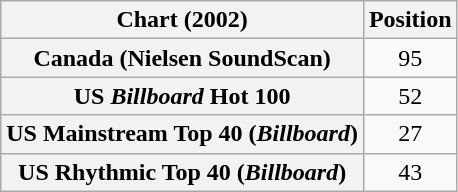<table class="wikitable sortable plainrowheaders" style="text-align:center">
<tr>
<th>Chart (2002)</th>
<th>Position</th>
</tr>
<tr>
<th scope="row">Canada (Nielsen SoundScan)</th>
<td>95</td>
</tr>
<tr>
<th scope="row">US <em>Billboard</em> Hot 100</th>
<td>52</td>
</tr>
<tr>
<th scope="row">US Mainstream Top 40 (<em>Billboard</em>)</th>
<td>27</td>
</tr>
<tr>
<th scope="row">US Rhythmic Top 40 (<em>Billboard</em>)</th>
<td>43</td>
</tr>
</table>
